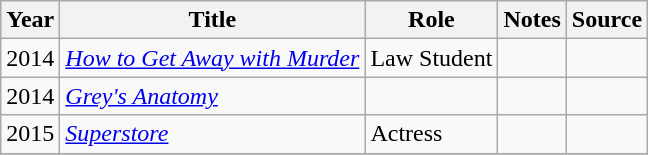<table class="wikitable sortable" >
<tr>
<th>Year</th>
<th>Title</th>
<th>Role</th>
<th class="unsortable">Notes </th>
<th class="unsortable">Source </th>
</tr>
<tr>
<td>2014</td>
<td><em><a href='#'>How to Get Away with Murder</a></em></td>
<td>Law Student</td>
<td></td>
<td></td>
</tr>
<tr>
<td>2014</td>
<td><em><a href='#'>Grey's Anatomy</a></em></td>
<td></td>
<td></td>
<td></td>
</tr>
<tr>
<td>2015</td>
<td><a href='#'><em>Superstore</em></a></td>
<td>Actress</td>
<td></td>
<td></td>
</tr>
<tr>
</tr>
</table>
